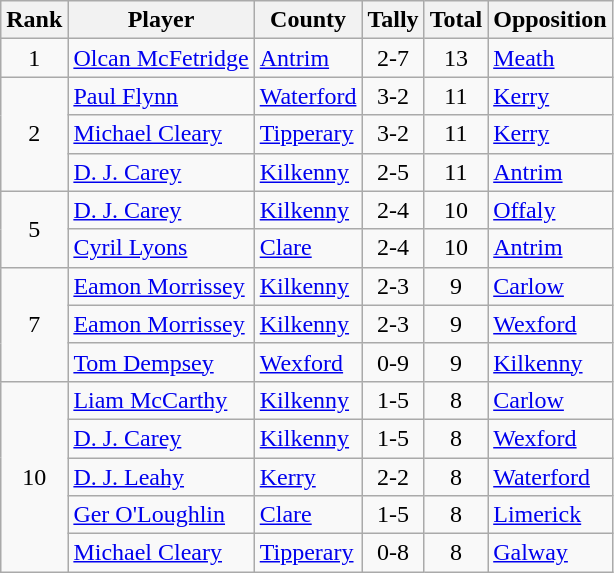<table class="wikitable">
<tr>
<th>Rank</th>
<th>Player</th>
<th>County</th>
<th>Tally</th>
<th>Total</th>
<th>Opposition</th>
</tr>
<tr>
<td rowspan=1 align=center>1</td>
<td><a href='#'>Olcan McFetridge</a></td>
<td><a href='#'>Antrim</a></td>
<td align=center>2-7</td>
<td align=center>13</td>
<td><a href='#'>Meath</a></td>
</tr>
<tr>
<td rowspan=3 align=center>2</td>
<td><a href='#'>Paul Flynn</a></td>
<td><a href='#'>Waterford</a></td>
<td align=center>3-2</td>
<td align=center>11</td>
<td><a href='#'>Kerry</a></td>
</tr>
<tr>
<td><a href='#'>Michael Cleary</a></td>
<td><a href='#'>Tipperary</a></td>
<td align=center>3-2</td>
<td align=center>11</td>
<td><a href='#'>Kerry</a></td>
</tr>
<tr>
<td><a href='#'>D. J. Carey</a></td>
<td><a href='#'>Kilkenny</a></td>
<td align=center>2-5</td>
<td align=center>11</td>
<td><a href='#'>Antrim</a></td>
</tr>
<tr>
<td rowspan=2 align=center>5</td>
<td><a href='#'>D. J. Carey</a></td>
<td><a href='#'>Kilkenny</a></td>
<td align=center>2-4</td>
<td align=center>10</td>
<td><a href='#'>Offaly</a></td>
</tr>
<tr>
<td><a href='#'>Cyril Lyons</a></td>
<td><a href='#'>Clare</a></td>
<td align=center>2-4</td>
<td align=center>10</td>
<td><a href='#'>Antrim</a></td>
</tr>
<tr>
<td rowspan=3 align=center>7</td>
<td><a href='#'>Eamon Morrissey</a></td>
<td><a href='#'>Kilkenny</a></td>
<td align=center>2-3</td>
<td align=center>9</td>
<td><a href='#'>Carlow</a></td>
</tr>
<tr>
<td><a href='#'>Eamon Morrissey</a></td>
<td><a href='#'>Kilkenny</a></td>
<td align=center>2-3</td>
<td align=center>9</td>
<td><a href='#'>Wexford</a></td>
</tr>
<tr>
<td><a href='#'>Tom Dempsey</a></td>
<td><a href='#'>Wexford</a></td>
<td align=center>0-9</td>
<td align=center>9</td>
<td><a href='#'>Kilkenny</a></td>
</tr>
<tr>
<td rowspan=5 align=center>10</td>
<td><a href='#'>Liam McCarthy</a></td>
<td><a href='#'>Kilkenny</a></td>
<td align=center>1-5</td>
<td align=center>8</td>
<td><a href='#'>Carlow</a></td>
</tr>
<tr>
<td><a href='#'>D. J. Carey</a></td>
<td><a href='#'>Kilkenny</a></td>
<td align=center>1-5</td>
<td align=center>8</td>
<td><a href='#'>Wexford</a></td>
</tr>
<tr>
<td><a href='#'>D. J. Leahy</a></td>
<td><a href='#'>Kerry</a></td>
<td align=center>2-2</td>
<td align=center>8</td>
<td><a href='#'>Waterford</a></td>
</tr>
<tr>
<td><a href='#'>Ger O'Loughlin</a></td>
<td><a href='#'>Clare</a></td>
<td align=center>1-5</td>
<td align=center>8</td>
<td><a href='#'>Limerick</a></td>
</tr>
<tr>
<td><a href='#'>Michael Cleary</a></td>
<td><a href='#'>Tipperary</a></td>
<td align=center>0-8</td>
<td align=center>8</td>
<td><a href='#'>Galway</a></td>
</tr>
</table>
